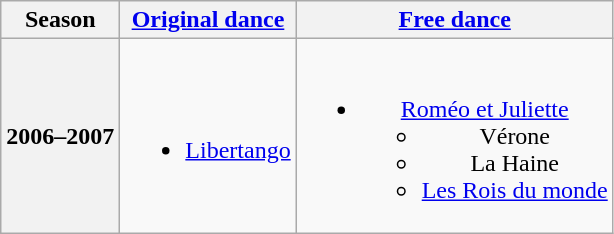<table class=wikitable style=text-align:center>
<tr>
<th>Season</th>
<th><a href='#'>Original dance</a></th>
<th><a href='#'>Free dance</a></th>
</tr>
<tr>
<th>2006–2007 <br> </th>
<td><br><ul><li><a href='#'>Libertango</a> <br></li></ul></td>
<td><br><ul><li><a href='#'>Roméo et Juliette</a> <br><ul><li>Vérone</li><li>La Haine</li><li><a href='#'>Les Rois du monde</a></li></ul></li></ul></td>
</tr>
</table>
